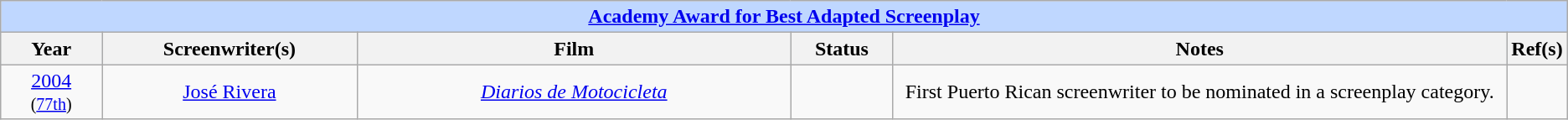<table class="wikitable" style="text-align: center">
<tr style="background:#bfd7ff;">
<td colspan="6" style="text-align:center;"><strong><a href='#'>Academy Award for Best Adapted Screenplay</a></strong></td>
</tr>
<tr style="background:#ebf5ff;">
<th style="width:75px;">Year</th>
<th style="width:200px;">Screenwriter(s)</th>
<th style="width:350px;">Film</th>
<th style="width:75px;">Status</th>
<th style="width:500px;">Notes</th>
<th width="3">Ref(s)</th>
</tr>
<tr>
<td style="text-align: center"><a href='#'>2004</a><br><small>(<a href='#'>77th</a>)</small></td>
<td><a href='#'>José Rivera</a></td>
<td><em><a href='#'>Diarios de Motocicleta</a></em></td>
<td></td>
<td>First Puerto Rican screenwriter to be nominated in a screenplay category.</td>
<td></td>
</tr>
</table>
